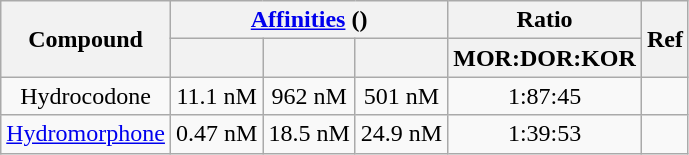<table class="wikitable floatright" style="text-align: center;">
<tr>
<th rowspan="2">Compound</th>
<th colspan="3"><a href='#'>Affinities</a> ()</th>
<th>Ratio</th>
<th rowspan="2">Ref</th>
</tr>
<tr>
<th></th>
<th></th>
<th></th>
<th>MOR:DOR:KOR</th>
</tr>
<tr>
<td>Hydrocodone</td>
<td>11.1 nM</td>
<td>962 nM</td>
<td>501 nM</td>
<td>1:87:45</td>
<td></td>
</tr>
<tr>
<td><a href='#'>Hydromorphone</a></td>
<td>0.47 nM</td>
<td>18.5 nM</td>
<td>24.9 nM</td>
<td>1:39:53</td>
<td></td>
</tr>
</table>
